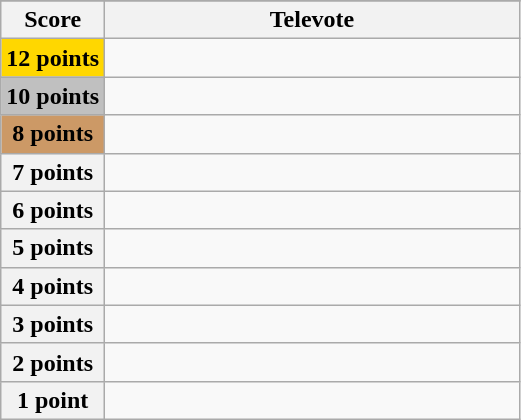<table class="wikitable">
<tr>
</tr>
<tr>
<th scope="col" width="20%">Score</th>
<th scope="col" width="80%">Televote</th>
</tr>
<tr>
<th scope="row" style="background:gold">12 points</th>
<td></td>
</tr>
<tr>
<th scope="row" style="background:silver">10 points</th>
<td></td>
</tr>
<tr>
<th scope="row" style="background:#CC9966">8 points</th>
<td></td>
</tr>
<tr>
<th scope="row">7 points</th>
<td></td>
</tr>
<tr>
<th scope="row">6 points</th>
<td></td>
</tr>
<tr>
<th scope="row">5 points</th>
<td></td>
</tr>
<tr>
<th scope="row">4 points</th>
<td></td>
</tr>
<tr>
<th scope="row">3 points</th>
<td></td>
</tr>
<tr>
<th scope="row">2 points</th>
<td></td>
</tr>
<tr>
<th scope="row">1 point</th>
<td></td>
</tr>
</table>
